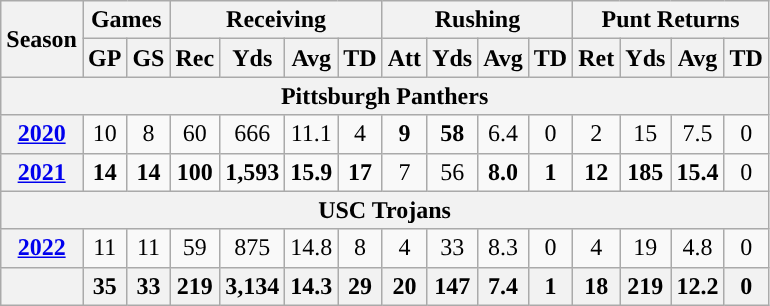<table class="wikitable" style="text-align:center;">
<tr>
<th rowspan="2">Season</th>
<th colspan="2">Games</th>
<th colspan="4">Receiving</th>
<th colspan="4">Rushing</th>
<th colspan="4">Punt Returns</th>
</tr>
<tr>
<th>GP</th>
<th>GS</th>
<th>Rec</th>
<th>Yds</th>
<th>Avg</th>
<th>TD</th>
<th>Att</th>
<th>Yds</th>
<th>Avg</th>
<th>TD</th>
<th>Ret</th>
<th>Yds</th>
<th>Avg</th>
<th>TD</th>
</tr>
<tr>
<th colspan="15">Pittsburgh Panthers</th>
</tr>
<tr>
<th><a href='#'>2020</a></th>
<td>10</td>
<td>8</td>
<td>60</td>
<td>666</td>
<td>11.1</td>
<td>4</td>
<td><strong>9</strong></td>
<td><strong>58</strong></td>
<td>6.4</td>
<td>0</td>
<td>2</td>
<td>15</td>
<td>7.5</td>
<td>0</td>
</tr>
<tr>
<th><a href='#'>2021</a></th>
<td><strong>14</strong></td>
<td><strong>14</strong></td>
<td><strong>100</strong></td>
<td><strong>1,593</strong></td>
<td><strong>15.9</strong></td>
<td><strong>17</strong></td>
<td>7</td>
<td>56</td>
<td><strong>8.0</strong></td>
<td><strong>1</strong></td>
<td><strong>12</strong></td>
<td><strong>185</strong></td>
<td><strong>15.4</strong></td>
<td>0</td>
</tr>
<tr>
<th colspan="15">USC Trojans</th>
</tr>
<tr>
<th><a href='#'>2022</a></th>
<td>11</td>
<td>11</td>
<td>59</td>
<td>875</td>
<td>14.8</td>
<td>8</td>
<td>4</td>
<td>33</td>
<td>8.3</td>
<td>0</td>
<td>4</td>
<td>19</td>
<td>4.8</td>
<td>0</td>
</tr>
<tr>
<th></th>
<th>35</th>
<th>33</th>
<th>219</th>
<th>3,134</th>
<th>14.3</th>
<th>29</th>
<th>20</th>
<th>147</th>
<th>7.4</th>
<th>1</th>
<th>18</th>
<th>219</th>
<th>12.2</th>
<th>0</th>
</tr>
</table>
